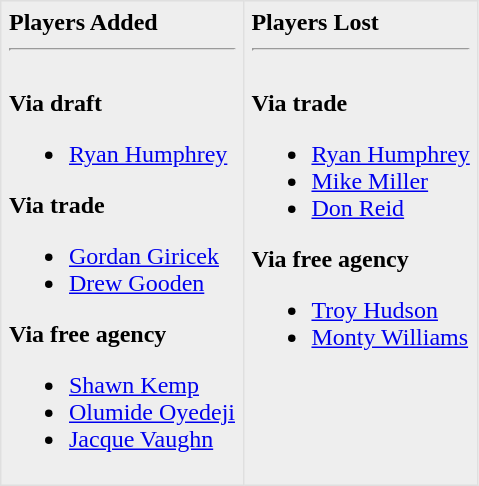<table border=1 style="border-collapse:collapse; background-color:#eeeeee" bordercolor="#DFDFDF" cellpadding="5">
<tr>
<td valign="top"><strong>Players Added</strong> <hr><br><strong>Via draft</strong><ul><li><a href='#'>Ryan Humphrey</a></li></ul><strong>Via trade</strong><ul><li><a href='#'>Gordan Giricek</a></li><li><a href='#'>Drew Gooden</a></li></ul><strong>Via free agency</strong><ul><li><a href='#'>Shawn Kemp</a></li><li><a href='#'>Olumide Oyedeji</a></li><li><a href='#'>Jacque Vaughn</a></li></ul></td>
<td valign="top"><strong>Players Lost</strong> <hr><br><strong>Via trade</strong><ul><li><a href='#'>Ryan Humphrey</a></li><li><a href='#'>Mike Miller</a></li><li><a href='#'>Don Reid</a></li></ul><strong>Via free agency</strong><ul><li><a href='#'>Troy Hudson</a></li><li><a href='#'>Monty Williams</a></li></ul></td>
</tr>
</table>
